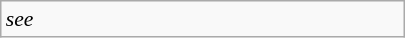<table class="wikitable floatright" style="font-size: 0.9em; width: 270px;">
<tr>
<td><em>see </em></td>
</tr>
</table>
